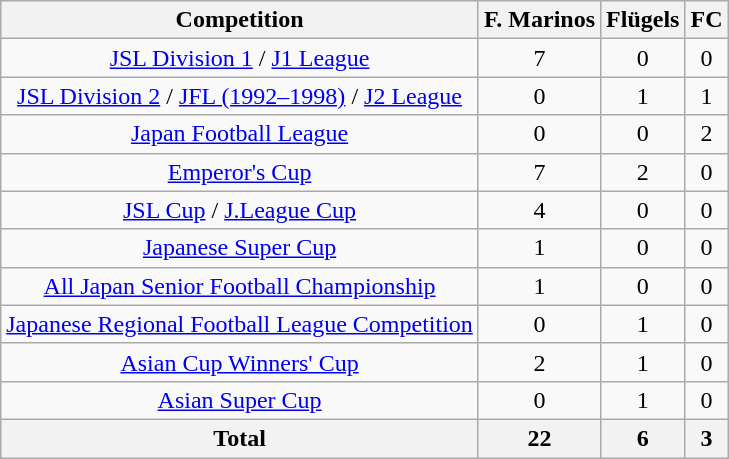<table class="sortable wikitable plainrowheaders" style="text-align:center">
<tr>
<th scope=col>Competition</th>
<th scope=col>F. Marinos</th>
<th scope=col>Flügels</th>
<th scope=col>FC</th>
</tr>
<tr>
<td><a href='#'>JSL Division 1</a> / <a href='#'>J1 League</a></td>
<td>7</td>
<td>0</td>
<td>0</td>
</tr>
<tr>
<td><a href='#'>JSL Division 2</a> / <a href='#'>JFL (1992–1998)</a> / <a href='#'>J2 League</a></td>
<td>0</td>
<td>1</td>
<td>1</td>
</tr>
<tr>
<td><a href='#'>Japan Football League</a></td>
<td>0</td>
<td>0</td>
<td>2</td>
</tr>
<tr>
<td><a href='#'>Emperor's Cup</a></td>
<td>7</td>
<td>2</td>
<td>0</td>
</tr>
<tr>
<td><a href='#'>JSL Cup</a> / <a href='#'>J.League Cup</a></td>
<td>4</td>
<td>0</td>
<td>0</td>
</tr>
<tr>
<td><a href='#'>Japanese Super Cup</a></td>
<td>1</td>
<td>0</td>
<td>0</td>
</tr>
<tr>
<td><a href='#'>All Japan Senior Football Championship</a></td>
<td>1</td>
<td>0</td>
<td>0</td>
</tr>
<tr>
<td><a href='#'>Japanese Regional Football League Competition</a></td>
<td>0</td>
<td>1</td>
<td>0</td>
</tr>
<tr>
<td><a href='#'>Asian Cup Winners' Cup</a></td>
<td>2</td>
<td>1</td>
<td>0</td>
</tr>
<tr>
<td><a href='#'>Asian Super Cup</a></td>
<td>0</td>
<td>1</td>
<td>0</td>
</tr>
<tr>
<th><strong>Total</strong></th>
<th>22</th>
<th>6</th>
<th>3</th>
</tr>
</table>
